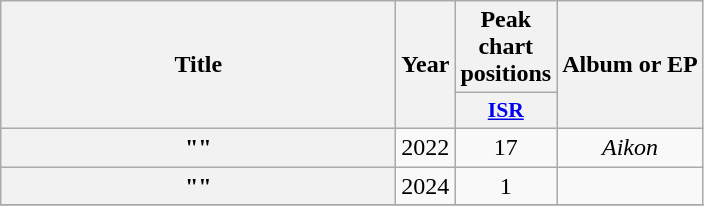<table class="wikitable plainrowheaders" style="text-align:center;">
<tr>
<th rowspan="2" style="width:16em;">Title</th>
<th rowspan="2" style="width:1em;">Year</th>
<th colspan="1">Peak chart positions</th>
<th rowspan="2">Album or EP</th>
</tr>
<tr>
<th scope="col" style="width:2.5em;font-size:90%;"><a href='#'>ISR</a><br></th>
</tr>
<tr>
<th scope="row">""<br></th>
<td>2022</td>
<td>17</td>
<td><em>Aikon</em></td>
</tr>
<tr>
<th scope="row">""<br></th>
<td>2024</td>
<td>1</td>
<td><em></em></td>
</tr>
<tr>
</tr>
</table>
